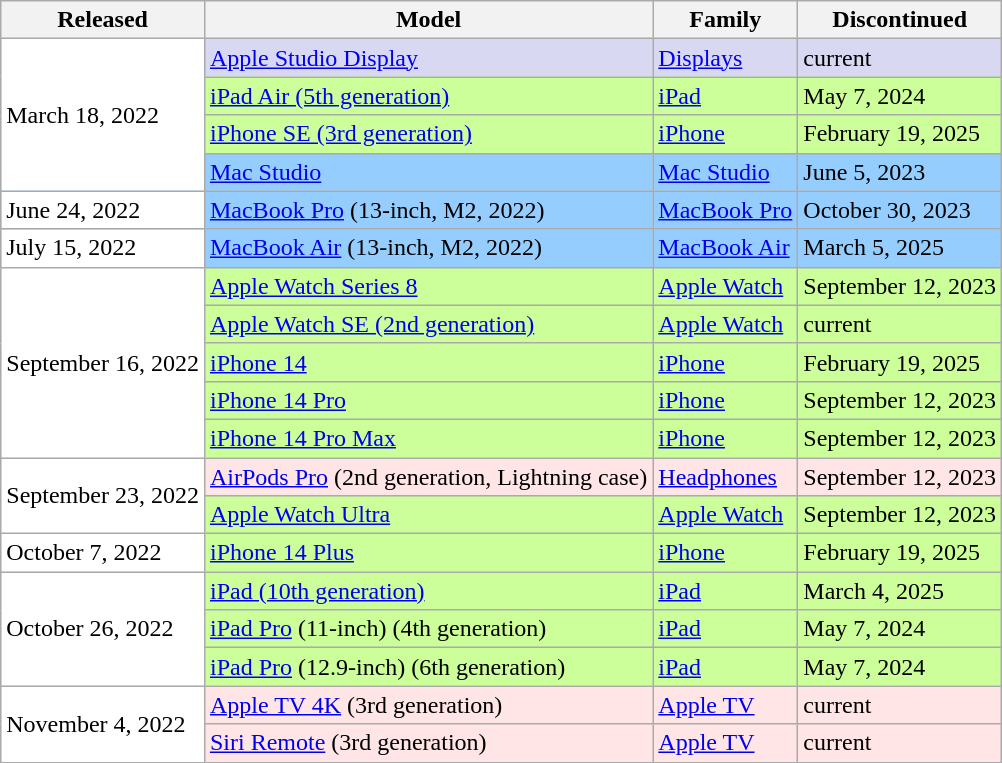<table class="wikitable sortable">
<tr>
<th>Released</th>
<th>Model</th>
<th>Family</th>
<th>Discontinued</th>
</tr>
<tr bgcolor=#D8D8F2>
<td bgcolor=#FFF rowspan=4>March 18, 2022</td>
<td><a href='#'>Apple Studio Display</a></td>
<td><a href='#'>Displays</a></td>
<td>current</td>
</tr>
<tr bgcolor=#CCFF99>
<td><a href='#'>iPad Air (5th generation)</a></td>
<td><a href='#'>iPad</a></td>
<td>May 7, 2024</td>
</tr>
<tr bgcolor=#CCFF99>
<td><a href='#'>iPhone SE (3rd generation)</a></td>
<td><a href='#'>iPhone</a></td>
<td>February 19, 2025</td>
</tr>
<tr bgcolor=#95CEFE>
<td><a href='#'>Mac Studio</a></td>
<td><a href='#'>Mac Studio</a></td>
<td>June 5, 2023</td>
</tr>
<tr bgcolor=#95CEFE>
<td bgcolor=#FFF>June 24, 2022</td>
<td><a href='#'>MacBook Pro</a> (13-inch, M2, 2022)</td>
<td><a href='#'>MacBook Pro</a></td>
<td>October 30, 2023</td>
</tr>
<tr bgcolor=#95CEFE>
<td bgcolor=#FFF>July 15, 2022</td>
<td><a href='#'>MacBook Air</a> (13-inch, M2, 2022)</td>
<td><a href='#'>MacBook Air</a></td>
<td>March 5, 2025</td>
</tr>
<tr bgcolor=#CCFF99>
<td bgcolor=#FFF rowspan=5>September 16, 2022</td>
<td><a href='#'>Apple Watch Series 8</a></td>
<td><a href='#'>Apple Watch</a></td>
<td>September 12, 2023</td>
</tr>
<tr bgcolor=#CCFF99>
<td><a href='#'>Apple Watch SE (2nd generation)</a></td>
<td><a href='#'>Apple Watch</a></td>
<td>current</td>
</tr>
<tr bgcolor=#CCFF99>
<td><a href='#'>iPhone 14</a></td>
<td><a href='#'>iPhone</a></td>
<td>February 19, 2025</td>
</tr>
<tr bgcolor=#CCFF99>
<td><a href='#'>iPhone 14 Pro</a></td>
<td><a href='#'>iPhone</a></td>
<td>September 12, 2023</td>
</tr>
<tr bgcolor=#CCFF99>
<td><a href='#'>iPhone 14 Pro Max</a></td>
<td><a href='#'>iPhone</a></td>
<td>September 12, 2023</td>
</tr>
<tr bgcolor=#FFE5E5>
<td bgcolor=#FFF rowspan=2>September 23, 2022</td>
<td><a href='#'>AirPods Pro</a> (2nd generation, Lightning case)</td>
<td><a href='#'>Headphones</a></td>
<td>September 12, 2023</td>
</tr>
<tr bgcolor=#CCFF99>
<td><a href='#'>Apple Watch Ultra</a></td>
<td><a href='#'>Apple Watch</a></td>
<td>September 12, 2023</td>
</tr>
<tr bgcolor=#CCFF99>
<td bgcolor=#FFF>October 7, 2022</td>
<td><a href='#'>iPhone 14 Plus</a></td>
<td><a href='#'>iPhone</a></td>
<td>February 19, 2025</td>
</tr>
<tr bgcolor=#cf9>
<td bgcolor=#fff rowspan=3>October 26, 2022</td>
<td><a href='#'>iPad (10th generation)</a></td>
<td><a href='#'>iPad</a></td>
<td>March 4, 2025</td>
</tr>
<tr bgcolor=#cf9>
<td><a href='#'>iPad Pro</a> (11-inch) (4th generation)</td>
<td><a href='#'>iPad</a></td>
<td>May 7, 2024</td>
</tr>
<tr bgcolor=#cf9>
<td><a href='#'>iPad Pro</a> (12.9-inch) (6th generation)</td>
<td><a href='#'>iPad</a></td>
<td>May 7, 2024</td>
</tr>
<tr bgcolor=#FFE5E5>
<td rowspan="2" bgcolor="#FFF">November 4, 2022</td>
<td><a href='#'>Apple TV 4K</a> (3rd generation)</td>
<td><a href='#'>Apple TV</a></td>
<td>current</td>
</tr>
<tr bgcolor=#FFE5E5>
<td><a href='#'>Siri Remote</a> (3rd generation)</td>
<td><a href='#'>Apple TV</a></td>
<td>current</td>
</tr>
</table>
